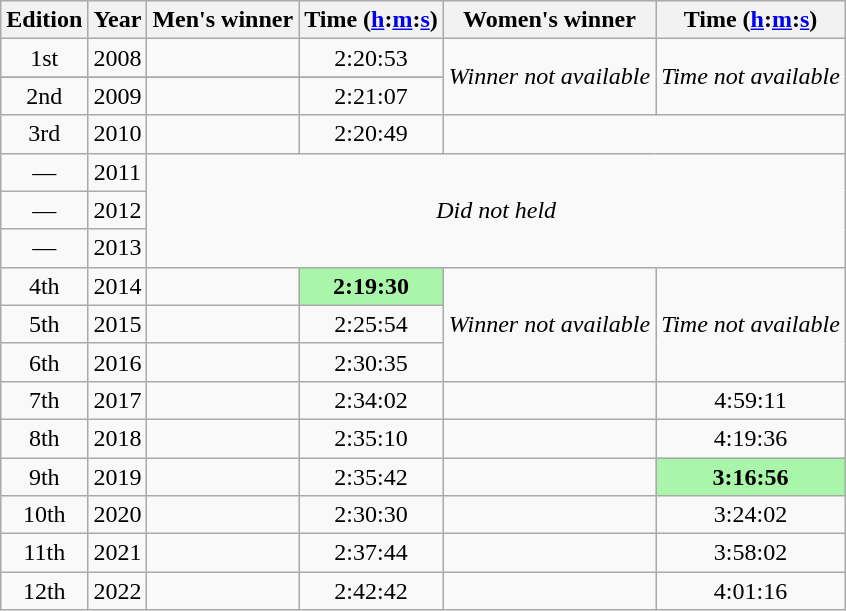<table class="wikitable sortable" style="text-align:center">
<tr>
<th class=unsortable>Edition</th>
<th>Year</th>
<th class=unsortable>Men's winner</th>
<th>Time (<a href='#'>h</a>:<a href='#'>m</a>:<a href='#'>s</a>)</th>
<th class=unsortable>Women's winner</th>
<th>Time (<a href='#'>h</a>:<a href='#'>m</a>:<a href='#'>s</a>)</th>
</tr>
<tr>
<td>1st</td>
<td>2008</td>
<td align=left></td>
<td>2:20:53</td>
<td rowspan=3><em>Winner not available</em></td>
<td rowspan=3><em>Time not available</em></td>
</tr>
<tr>
</tr>
<tr>
<td>2nd</td>
<td>2009</td>
<td align=left></td>
<td>2:21:07</td>
</tr>
<tr>
<td>3rd</td>
<td>2010</td>
<td align=left></td>
<td>2:20:49</td>
</tr>
<tr>
<td>—</td>
<td>2011</td>
<td rowspan=3 colspan=4><em>Did not held</em></td>
</tr>
<tr>
<td>—</td>
<td>2012</td>
</tr>
<tr>
<td>—</td>
<td>2013</td>
</tr>
<tr>
<td>4th</td>
<td>2014</td>
<td align=left></td>
<td style="background:#a9f5a9;"><strong>2:19:30</strong></td>
<td rowspan=3><em>Winner not available</em></td>
<td rowspan=3><em>Time not available</em></td>
</tr>
<tr>
<td>5th</td>
<td>2015</td>
<td align=left></td>
<td>2:25:54</td>
</tr>
<tr>
<td>6th</td>
<td>2016</td>
<td align=left></td>
<td>2:30:35</td>
</tr>
<tr>
<td>7th</td>
<td>2017</td>
<td align=left></td>
<td>2:34:02</td>
<td align=left></td>
<td>4:59:11</td>
</tr>
<tr>
<td>8th</td>
<td>2018</td>
<td align=left></td>
<td>2:35:10</td>
<td align=left></td>
<td>4:19:36</td>
</tr>
<tr>
<td>9th</td>
<td>2019</td>
<td align=left></td>
<td>2:35:42</td>
<td align=left></td>
<td style="background:#a9f5a9;"><strong>3:16:56</strong></td>
</tr>
<tr>
<td>10th</td>
<td>2020</td>
<td align=left></td>
<td>2:30:30</td>
<td align=left></td>
<td>3:24:02</td>
</tr>
<tr>
<td>11th</td>
<td>2021</td>
<td align=left></td>
<td>2:37:44</td>
<td align=left></td>
<td>3:58:02</td>
</tr>
<tr>
<td>12th</td>
<td>2022</td>
<td align=left></td>
<td>2:42:42</td>
<td align=left></td>
<td>4:01:16</td>
</tr>
</table>
